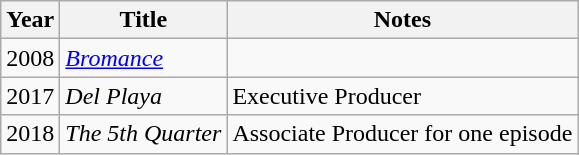<table class="wikitable sortable">
<tr>
<th>Year</th>
<th>Title</th>
<th>Notes</th>
</tr>
<tr>
<td>2008</td>
<td><em><a href='#'>Bromance</a></em></td>
</tr>
<tr>
<td>2017</td>
<td><em>Del Playa</em></td>
<td>Executive Producer</td>
</tr>
<tr>
<td>2018</td>
<td><em>The 5th Quarter</em></td>
<td>Associate Producer for one episode</td>
</tr>
</table>
